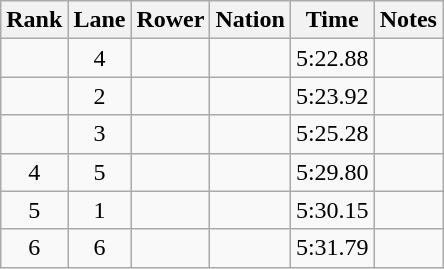<table class="wikitable sortable" style="text-align:center">
<tr>
<th>Rank</th>
<th>Lane</th>
<th>Rower</th>
<th>Nation</th>
<th>Time</th>
<th>Notes</th>
</tr>
<tr>
<td></td>
<td>4</td>
<td></td>
<td align=left></td>
<td>5:22.88</td>
<td></td>
</tr>
<tr>
<td></td>
<td>2</td>
<td></td>
<td align=left></td>
<td>5:23.92</td>
<td></td>
</tr>
<tr>
<td></td>
<td>3</td>
<td></td>
<td align=left></td>
<td>5:25.28</td>
<td></td>
</tr>
<tr>
<td>4</td>
<td>5</td>
<td></td>
<td align=left></td>
<td>5:29.80</td>
<td></td>
</tr>
<tr>
<td>5</td>
<td>1</td>
<td></td>
<td align=left></td>
<td>5:30.15</td>
<td></td>
</tr>
<tr>
<td>6</td>
<td>6</td>
<td></td>
<td align=left></td>
<td>5:31.79</td>
<td></td>
</tr>
</table>
